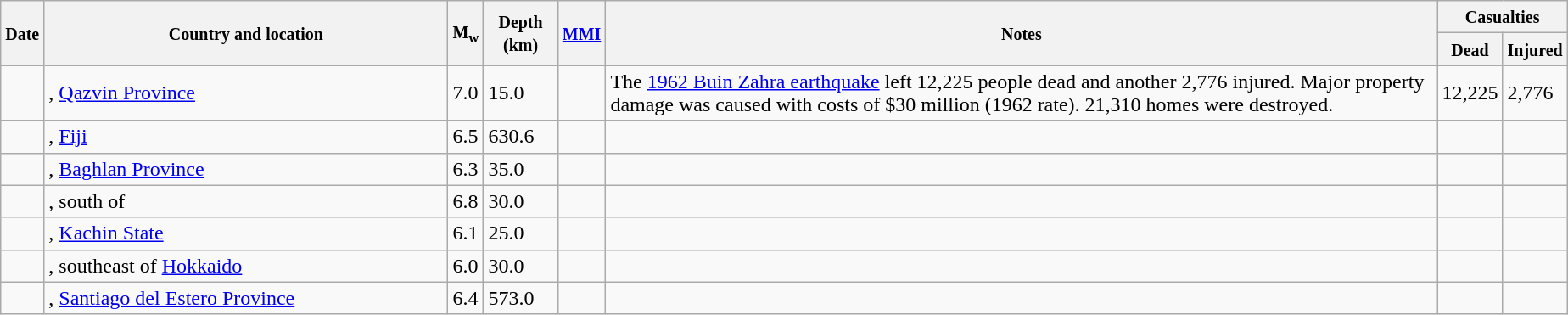<table class="wikitable sortable sort-under" style="border:1px black; margin-left:1em;">
<tr>
<th rowspan="2"><small>Date</small></th>
<th rowspan="2" style="width: 310px"><small>Country and location</small></th>
<th rowspan="2"><small>M<sub>w</sub></small></th>
<th rowspan="2"><small>Depth (km)</small></th>
<th rowspan="2"><small><a href='#'>MMI</a></small></th>
<th rowspan="2" class="unsortable"><small>Notes</small></th>
<th colspan="2"><small>Casualties</small></th>
</tr>
<tr>
<th><small>Dead</small></th>
<th><small>Injured</small></th>
</tr>
<tr>
<td></td>
<td>, <a href='#'>Qazvin Province</a></td>
<td>7.0</td>
<td>15.0</td>
<td></td>
<td>The <a href='#'>1962 Buin Zahra earthquake</a> left 12,225 people dead and another 2,776 injured. Major property damage was caused with costs of $30 million (1962 rate). 21,310 homes were destroyed.</td>
<td>12,225</td>
<td>2,776</td>
</tr>
<tr>
<td></td>
<td>, <a href='#'>Fiji</a></td>
<td>6.5</td>
<td>630.6</td>
<td></td>
<td></td>
<td></td>
<td></td>
</tr>
<tr>
<td></td>
<td>, <a href='#'>Baghlan Province</a></td>
<td>6.3</td>
<td>35.0</td>
<td></td>
<td></td>
<td></td>
<td></td>
</tr>
<tr>
<td></td>
<td>, south of</td>
<td>6.8</td>
<td>30.0</td>
<td></td>
<td></td>
<td></td>
<td></td>
</tr>
<tr>
<td></td>
<td>, <a href='#'>Kachin State</a></td>
<td>6.1</td>
<td>25.0</td>
<td></td>
<td></td>
<td></td>
<td></td>
</tr>
<tr>
<td></td>
<td>, southeast of <a href='#'>Hokkaido</a></td>
<td>6.0</td>
<td>30.0</td>
<td></td>
<td></td>
<td></td>
<td></td>
</tr>
<tr>
<td></td>
<td>, <a href='#'>Santiago del Estero Province</a></td>
<td>6.4</td>
<td>573.0</td>
<td></td>
<td></td>
<td></td>
<td></td>
</tr>
</table>
